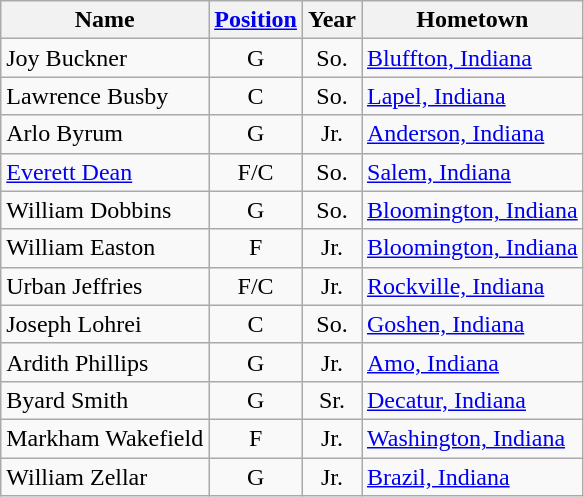<table class="wikitable" style="text-align:center">
<tr>
<th>Name</th>
<th><a href='#'>Position</a></th>
<th>Year</th>
<th>Hometown</th>
</tr>
<tr>
<td style="text-align:left">Joy Buckner</td>
<td>G</td>
<td>So.</td>
<td style="text-align:left"><a href='#'>Bluffton, Indiana</a></td>
</tr>
<tr>
<td style="text-align:left">Lawrence Busby</td>
<td>C</td>
<td>So.</td>
<td style="text-align:left"><a href='#'>Lapel, Indiana</a></td>
</tr>
<tr>
<td style="text-align:left">Arlo Byrum</td>
<td>G</td>
<td>Jr.</td>
<td style="text-align:left"><a href='#'>Anderson, Indiana</a></td>
</tr>
<tr>
<td style="text-align:left"><a href='#'>Everett Dean</a></td>
<td>F/C</td>
<td>So.</td>
<td style="text-align:left"><a href='#'>Salem, Indiana</a></td>
</tr>
<tr>
<td style="text-align:left">William Dobbins</td>
<td>G</td>
<td>So.</td>
<td style="text-align:left"><a href='#'>Bloomington, Indiana</a></td>
</tr>
<tr>
<td style="text-align:left">William Easton</td>
<td>F</td>
<td>Jr.</td>
<td style="text-align:left"><a href='#'>Bloomington, Indiana</a></td>
</tr>
<tr>
<td style="text-align:left">Urban Jeffries</td>
<td>F/C</td>
<td>Jr.</td>
<td style="text-align:left"><a href='#'>Rockville, Indiana</a></td>
</tr>
<tr>
<td style="text-align:left">Joseph Lohrei</td>
<td>C</td>
<td>So.</td>
<td style="text-align:left"><a href='#'>Goshen, Indiana</a></td>
</tr>
<tr>
<td style="text-align:left">Ardith Phillips</td>
<td>G</td>
<td>Jr.</td>
<td style="text-align:left"><a href='#'>Amo, Indiana</a></td>
</tr>
<tr>
<td style="text-align:left">Byard Smith</td>
<td>G</td>
<td>Sr.</td>
<td style="text-align:left"><a href='#'>Decatur, Indiana</a></td>
</tr>
<tr>
<td style="text-align:left">Markham Wakefield</td>
<td>F</td>
<td>Jr.</td>
<td style="text-align:left"><a href='#'>Washington, Indiana</a></td>
</tr>
<tr>
<td style="text-align:left">William Zellar</td>
<td>G</td>
<td>Jr.</td>
<td style="text-align:left"><a href='#'>Brazil, Indiana</a></td>
</tr>
</table>
